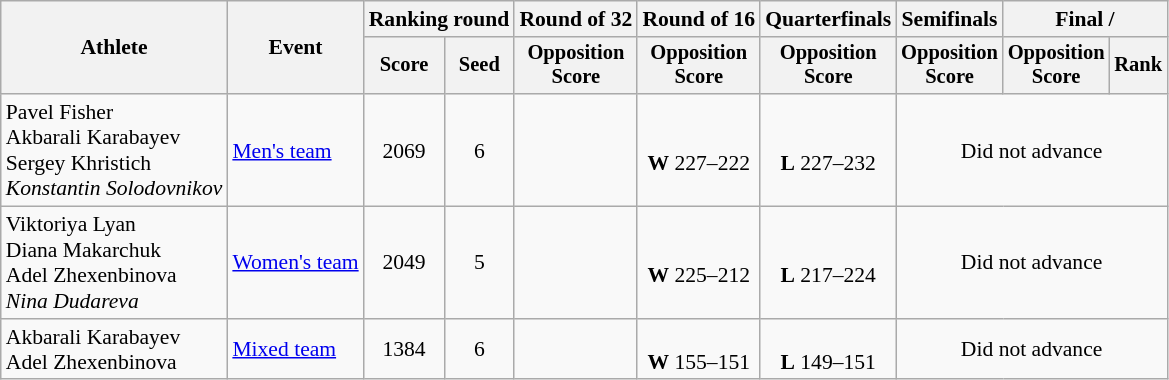<table class="wikitable" style="font-size:90%; text-align:center;">
<tr>
<th rowspan="2">Athlete</th>
<th rowspan="2">Event</th>
<th colspan="2">Ranking round</th>
<th>Round of 32</th>
<th>Round of 16</th>
<th>Quarterfinals</th>
<th>Semifinals</th>
<th colspan=2>Final / </th>
</tr>
<tr style=font-size:95%>
<th>Score</th>
<th>Seed</th>
<th>Opposition<br>Score</th>
<th>Opposition<br>Score</th>
<th>Opposition<br>Score</th>
<th>Opposition<br>Score</th>
<th>Opposition<br>Score</th>
<th>Rank</th>
</tr>
<tr>
<td align=left>Pavel Fisher<br>Akbarali Karabayev<br>Sergey Khristich<br><em>Konstantin Solodovnikov</em></td>
<td align=left><a href='#'>Men's team</a></td>
<td>2069</td>
<td>6</td>
<td></td>
<td><br><strong>W</strong> 227–222</td>
<td><br><strong>L</strong> 227–232</td>
<td colspan=3>Did not advance</td>
</tr>
<tr>
<td align=left>Viktoriya Lyan<br>Diana Makarchuk<br>Adel Zhexenbinova<br><em>Nina Dudareva</em></td>
<td align=left><a href='#'>Women's team</a></td>
<td>2049</td>
<td>5</td>
<td></td>
<td><br><strong>W</strong> 225–212</td>
<td><br><strong>L</strong> 217–224</td>
<td colspan=3>Did not advance</td>
</tr>
<tr>
<td align=left>Akbarali Karabayev<br>Adel Zhexenbinova</td>
<td align=left><a href='#'>Mixed team</a></td>
<td>1384</td>
<td>6</td>
<td></td>
<td><br><strong>W</strong> 155–151</td>
<td><br><strong>L</strong> 149–151</td>
<td colspan=3>Did not advance</td>
</tr>
</table>
